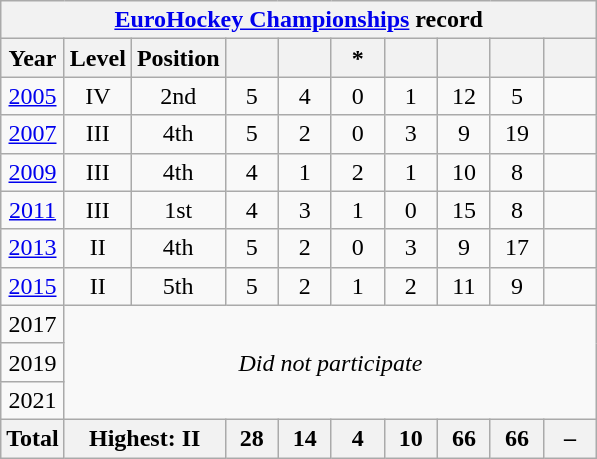<table class="wikitable" style="text-align: center;">
<tr>
<th colspan=11><a href='#'>EuroHockey Championships</a> record</th>
</tr>
<tr>
<th>Year</th>
<th>Level</th>
<th width="28">Position</th>
<th width="28"></th>
<th width="28"></th>
<th width="28">*</th>
<th width="28"></th>
<th width="28"></th>
<th width="28"></th>
<th width="28"></th>
</tr>
<tr>
<td> <a href='#'>2005</a></td>
<td>IV</td>
<td>2nd</td>
<td>5</td>
<td>4</td>
<td>0</td>
<td>1</td>
<td>12</td>
<td>5</td>
<td></td>
</tr>
<tr>
<td> <a href='#'>2007</a></td>
<td>III</td>
<td>4th</td>
<td>5</td>
<td>2</td>
<td>0</td>
<td>3</td>
<td>9</td>
<td>19</td>
<td></td>
</tr>
<tr>
<td> <a href='#'>2009</a></td>
<td>III</td>
<td>4th</td>
<td>4</td>
<td>1</td>
<td>2</td>
<td>1</td>
<td>10</td>
<td>8</td>
<td></td>
</tr>
<tr>
<td> <a href='#'>2011</a></td>
<td>III</td>
<td>1st</td>
<td>4</td>
<td>3</td>
<td>1</td>
<td>0</td>
<td>15</td>
<td>8</td>
<td></td>
</tr>
<tr>
<td> <a href='#'>2013</a></td>
<td>II</td>
<td>4th</td>
<td>5</td>
<td>2</td>
<td>0</td>
<td>3</td>
<td>9</td>
<td>17</td>
<td></td>
</tr>
<tr>
<td> <a href='#'>2015</a></td>
<td>II</td>
<td>5th</td>
<td>5</td>
<td>2</td>
<td>1</td>
<td>2</td>
<td>11</td>
<td>9</td>
<td></td>
</tr>
<tr>
<td>2017</td>
<td colspan=10 rowspan=3><em>Did not participate</em></td>
</tr>
<tr>
<td>2019</td>
</tr>
<tr>
<td>2021</td>
</tr>
<tr>
<th>Total</th>
<th colspan=2>Highest: II</th>
<th>28</th>
<th>14</th>
<th>4</th>
<th>10</th>
<th>66</th>
<th>66</th>
<th>–</th>
</tr>
</table>
